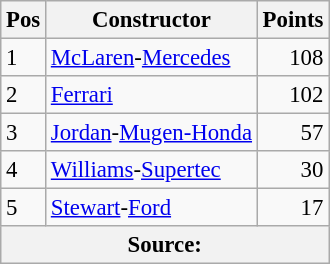<table class="wikitable" style="font-size:95%;">
<tr>
<th>Pos</th>
<th>Constructor</th>
<th>Points</th>
</tr>
<tr>
<td>1</td>
<td> <a href='#'>McLaren</a>-<a href='#'>Mercedes</a></td>
<td align="right">108</td>
</tr>
<tr>
<td>2</td>
<td> <a href='#'>Ferrari</a></td>
<td align="right">102</td>
</tr>
<tr>
<td>3</td>
<td> <a href='#'>Jordan</a>-<a href='#'>Mugen-Honda</a></td>
<td align="right">57</td>
</tr>
<tr>
<td>4</td>
<td> <a href='#'>Williams</a>-<a href='#'>Supertec</a></td>
<td align="right">30</td>
</tr>
<tr>
<td>5</td>
<td> <a href='#'>Stewart</a>-<a href='#'>Ford</a></td>
<td align="right">17</td>
</tr>
<tr>
<th colspan=4>Source: </th>
</tr>
</table>
